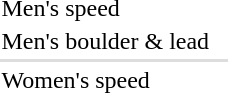<table>
<tr>
<td>Men's speed<br></td>
<td></td>
<td></td>
<td></td>
</tr>
<tr>
<td>Men's boulder & lead<br></td>
<td></td>
<td></td>
<td></td>
</tr>
<tr bgcolor=#DDDDDD>
<td colspan=7></td>
</tr>
<tr>
<td>Women's speed<br></td>
<td></td>
<td></td>
<td></td>
</tr>
<tr>
<td><br></td>
<td></td>
<td></td>
<td></td>
</tr>
</table>
